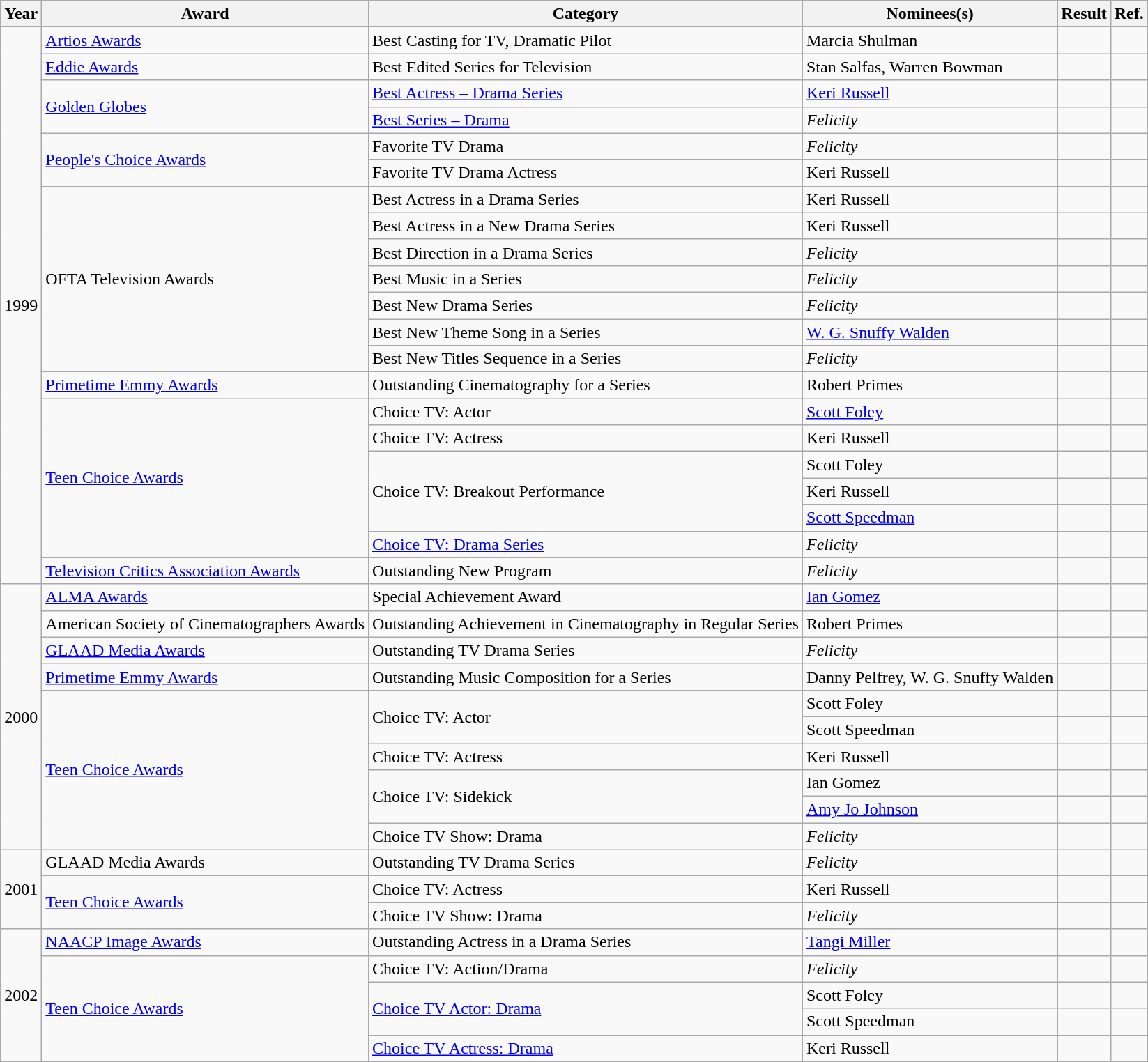<table class="wikitable sortable">
<tr>
<th>Year</th>
<th>Award</th>
<th>Category</th>
<th>Nominees(s)</th>
<th>Result</th>
<th class="unsortable">Ref.</th>
</tr>
<tr>
<td rowspan="21">1999</td>
<td><a href='#'>Artios Awards</a></td>
<td>Best Casting for TV, Dramatic Pilot</td>
<td data-sort-value="Shulman, Marcia">Marcia Shulman</td>
<td></td>
<td></td>
</tr>
<tr>
<td><a href='#'>Eddie Awards</a></td>
<td>Best Edited Series for Television</td>
<td data-sort-value="Salfas, Stan">Stan Salfas, Warren Bowman</td>
<td></td>
<td></td>
</tr>
<tr>
<td rowspan="2"><a href='#'>Golden Globes</a></td>
<td><a href='#'>Best Actress – Drama Series</a></td>
<td data-sort-value="Russell, Keri"><a href='#'>Keri Russell</a></td>
<td></td>
<td></td>
</tr>
<tr>
<td><a href='#'>Best Series – Drama</a></td>
<td><em>Felicity</em></td>
<td></td>
<td></td>
</tr>
<tr>
<td rowspan="2"><a href='#'>People's Choice Awards</a></td>
<td>Favorite TV Drama</td>
<td><em>Felicity</em></td>
<td></td>
<td></td>
</tr>
<tr>
<td>Favorite TV Drama Actress</td>
<td data-sort-value="Russell, Keri">Keri Russell</td>
<td></td>
<td></td>
</tr>
<tr>
<td rowspan="7">OFTA Television Awards</td>
<td>Best Actress in a Drama Series</td>
<td data-sort-value="Russell, Keri">Keri Russell</td>
<td></td>
<td></td>
</tr>
<tr>
<td>Best Actress in a New Drama Series</td>
<td data-sort-value="Russell, Keri">Keri Russell</td>
<td></td>
<td></td>
</tr>
<tr>
<td>Best Direction in a Drama Series</td>
<td><em>Felicity</em></td>
<td></td>
<td></td>
</tr>
<tr>
<td>Best Music in a Series</td>
<td><em>Felicity</em></td>
<td></td>
<td></td>
</tr>
<tr>
<td>Best New Drama Series</td>
<td><em>Felicity</em></td>
<td></td>
<td></td>
</tr>
<tr>
<td>Best New Theme Song in a Series</td>
<td data-sort-value="Walden, W. G. Snuffy"><a href='#'>W.&nbsp;G. Snuffy Walden</a></td>
<td></td>
<td></td>
</tr>
<tr>
<td>Best New Titles Sequence in a Series</td>
<td><em>Felicity</em></td>
<td></td>
<td></td>
</tr>
<tr>
<td><a href='#'>Primetime Emmy Awards</a></td>
<td>Outstanding Cinematography for a Series</td>
<td data-sort-value="Primes, Robert">Robert Primes</td>
<td></td>
<td></td>
</tr>
<tr>
<td rowspan="6"><a href='#'>Teen Choice Awards</a></td>
<td>Choice TV: Actor</td>
<td data-sort-value="Foley, Scott"><a href='#'>Scott Foley</a></td>
<td></td>
<td></td>
</tr>
<tr>
<td>Choice TV: Actress</td>
<td data-sort-value="Russell, Keri">Keri Russell</td>
<td></td>
<td></td>
</tr>
<tr>
<td rowspan="3">Choice TV: Breakout Performance</td>
<td data-sort-value="Foley, Scott">Scott Foley</td>
<td></td>
<td></td>
</tr>
<tr>
<td data-sort-value="Russell, Keri">Keri Russell</td>
<td></td>
<td></td>
</tr>
<tr>
<td data-sort-value="Speedman, Scott"><a href='#'>Scott Speedman</a></td>
<td></td>
<td></td>
</tr>
<tr>
<td><a href='#'>Choice TV: Drama Series</a></td>
<td><em>Felicity</em></td>
<td></td>
<td></td>
</tr>
<tr>
<td><a href='#'>Television Critics Association Awards</a></td>
<td>Outstanding New Program</td>
<td><em>Felicity</em></td>
<td></td>
<td></td>
</tr>
<tr>
<td rowspan="10">2000</td>
<td><a href='#'>ALMA Awards</a></td>
<td>Special Achievement Award</td>
<td data-sort-value="Gomez, Ian"><a href='#'>Ian Gomez</a></td>
<td></td>
<td></td>
</tr>
<tr>
<td>American Society of Cinematographers Awards</td>
<td>Outstanding Achievement in Cinematography in Regular Series</td>
<td data-sort-value="Primes, Robert">Robert Primes</td>
<td></td>
<td></td>
</tr>
<tr>
<td><a href='#'>GLAAD Media Awards</a></td>
<td>Outstanding TV Drama Series</td>
<td><em>Felicity</em></td>
<td></td>
<td></td>
</tr>
<tr>
<td><a href='#'>Primetime Emmy Awards</a></td>
<td>Outstanding Music Composition for a Series</td>
<td data-sort-value="Pelfrey, Danny">Danny Pelfrey, W. G. Snuffy Walden</td>
<td></td>
<td></td>
</tr>
<tr>
<td rowspan="6"><a href='#'>Teen Choice Awards</a></td>
<td rowspan="2">Choice TV: Actor</td>
<td data-sort-value="Foley, Scott">Scott Foley</td>
<td></td>
<td></td>
</tr>
<tr>
<td data-sort-value="Speedman, Scott">Scott Speedman</td>
<td></td>
<td></td>
</tr>
<tr>
<td>Choice TV: Actress</td>
<td data-sort-value="Russell, Keri">Keri Russell</td>
<td></td>
<td></td>
</tr>
<tr>
<td rowspan="2">Choice TV: Sidekick</td>
<td data-sort-value="Gomez, Ian">Ian Gomez</td>
<td></td>
<td></td>
</tr>
<tr>
<td data-sort-value="Johnson, Amy Jo"><a href='#'>Amy Jo Johnson</a></td>
<td></td>
<td></td>
</tr>
<tr>
<td>Choice TV Show: Drama</td>
<td><em>Felicity</em></td>
<td></td>
<td></td>
</tr>
<tr>
<td rowspan="3">2001</td>
<td>GLAAD Media Awards</td>
<td>Outstanding TV Drama Series</td>
<td><em>Felicity</em></td>
<td></td>
<td></td>
</tr>
<tr>
<td rowspan="2"><a href='#'>Teen Choice Awards</a></td>
<td>Choice TV: Actress</td>
<td data-sort-value="Russell, Keri">Keri Russell</td>
<td></td>
<td></td>
</tr>
<tr>
<td>Choice TV Show: Drama</td>
<td><em>Felicity</em></td>
<td></td>
<td></td>
</tr>
<tr>
<td rowspan="5">2002</td>
<td><a href='#'>NAACP Image Awards</a></td>
<td>Outstanding Actress in a Drama Series</td>
<td data-sort-value="Miller, Tangi"><a href='#'>Tangi Miller</a></td>
<td></td>
<td></td>
</tr>
<tr>
<td rowspan="4"><a href='#'>Teen Choice Awards</a></td>
<td>Choice TV: Action/Drama</td>
<td><em>Felicity</em></td>
<td></td>
<td></td>
</tr>
<tr>
<td rowspan="2"><a href='#'>Choice TV Actor: Drama</a></td>
<td data-sort-value="Foley, Scott">Scott Foley</td>
<td></td>
<td></td>
</tr>
<tr>
<td data-sort-value="Speedman, Scott">Scott Speedman</td>
<td></td>
<td></td>
</tr>
<tr>
<td><a href='#'>Choice TV Actress: Drama</a></td>
<td data-sort-value="Russell, Keri">Keri Russell</td>
<td></td>
<td></td>
</tr>
</table>
